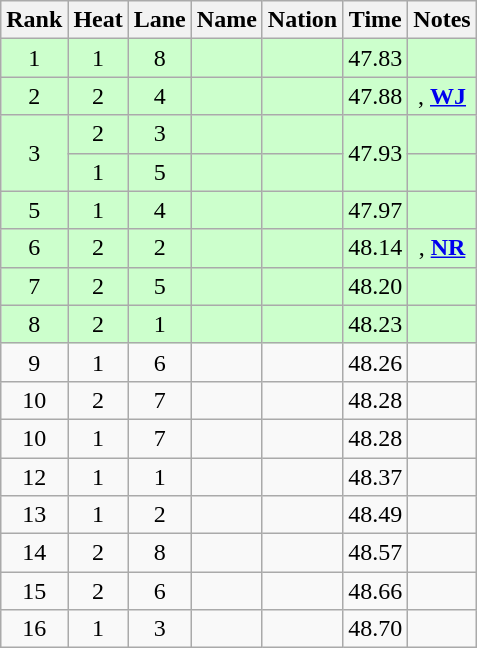<table class="wikitable sortable" style="text-align:center">
<tr>
<th>Rank</th>
<th>Heat</th>
<th>Lane</th>
<th>Name</th>
<th>Nation</th>
<th>Time</th>
<th>Notes</th>
</tr>
<tr bgcolor=ccffcc>
<td>1</td>
<td>1</td>
<td>8</td>
<td align=left></td>
<td align=left></td>
<td>47.83</td>
<td></td>
</tr>
<tr bgcolor=ccffcc>
<td>2</td>
<td>2</td>
<td>4</td>
<td align=left></td>
<td align=left></td>
<td>47.88</td>
<td>, <strong><a href='#'>WJ</a></strong></td>
</tr>
<tr bgcolor=ccffcc>
<td rowspan=2>3</td>
<td>2</td>
<td>3</td>
<td align=left></td>
<td align=left></td>
<td rowspan=2>47.93</td>
<td></td>
</tr>
<tr bgcolor=ccffcc>
<td>1</td>
<td>5</td>
<td align=left></td>
<td align=left></td>
<td></td>
</tr>
<tr bgcolor=ccffcc>
<td>5</td>
<td>1</td>
<td>4</td>
<td align=left></td>
<td align=left></td>
<td>47.97</td>
<td></td>
</tr>
<tr bgcolor=ccffcc>
<td>6</td>
<td>2</td>
<td>2</td>
<td align=left></td>
<td align=left></td>
<td>48.14</td>
<td>, <strong><a href='#'>NR</a></strong></td>
</tr>
<tr bgcolor=ccffcc>
<td>7</td>
<td>2</td>
<td>5</td>
<td align=left></td>
<td align=left></td>
<td>48.20</td>
<td></td>
</tr>
<tr bgcolor=ccffcc>
<td>8</td>
<td>2</td>
<td>1</td>
<td align=left></td>
<td align=left></td>
<td>48.23</td>
<td></td>
</tr>
<tr>
<td>9</td>
<td>1</td>
<td>6</td>
<td align=left></td>
<td align=left></td>
<td>48.26</td>
<td></td>
</tr>
<tr>
<td>10</td>
<td>2</td>
<td>7</td>
<td align=left></td>
<td align=left></td>
<td>48.28</td>
<td></td>
</tr>
<tr>
<td>10</td>
<td>1</td>
<td>7</td>
<td align=left></td>
<td align=left></td>
<td>48.28</td>
<td></td>
</tr>
<tr>
<td>12</td>
<td>1</td>
<td>1</td>
<td align=left></td>
<td align=left></td>
<td>48.37</td>
<td></td>
</tr>
<tr>
<td>13</td>
<td>1</td>
<td>2</td>
<td align=left></td>
<td align=left></td>
<td>48.49</td>
<td></td>
</tr>
<tr>
<td>14</td>
<td>2</td>
<td>8</td>
<td align=left></td>
<td align=left></td>
<td>48.57</td>
<td></td>
</tr>
<tr>
<td>15</td>
<td>2</td>
<td>6</td>
<td align=left></td>
<td align=left></td>
<td>48.66</td>
<td></td>
</tr>
<tr>
<td>16</td>
<td>1</td>
<td>3</td>
<td align=left></td>
<td align=left></td>
<td>48.70</td>
<td></td>
</tr>
</table>
